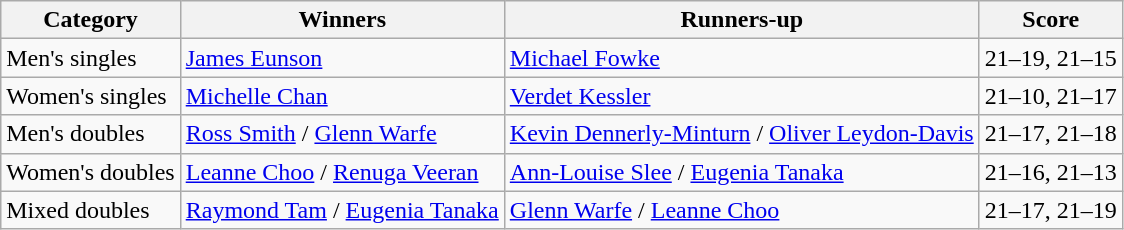<table class=wikitable style="white-space:nowrap;">
<tr>
<th>Category</th>
<th>Winners</th>
<th>Runners-up</th>
<th>Score</th>
</tr>
<tr>
<td>Men's singles</td>
<td> <a href='#'>James Eunson</a></td>
<td> <a href='#'>Michael Fowke</a></td>
<td>21–19, 21–15</td>
</tr>
<tr>
<td>Women's singles</td>
<td> <a href='#'>Michelle Chan</a></td>
<td> <a href='#'>Verdet Kessler</a></td>
<td>21–10, 21–17</td>
</tr>
<tr>
<td>Men's doubles</td>
<td> <a href='#'>Ross Smith</a> / <a href='#'>Glenn Warfe</a></td>
<td> <a href='#'>Kevin Dennerly-Minturn</a> / <a href='#'>Oliver Leydon-Davis</a></td>
<td>21–17, 21–18</td>
</tr>
<tr>
<td>Women's doubles</td>
<td> <a href='#'>Leanne Choo</a> / <a href='#'>Renuga Veeran</a></td>
<td> <a href='#'>Ann-Louise Slee</a> / <a href='#'>Eugenia Tanaka</a></td>
<td>21–16, 21–13</td>
</tr>
<tr>
<td>Mixed doubles</td>
<td> <a href='#'>Raymond Tam</a> / <a href='#'>Eugenia Tanaka</a></td>
<td> <a href='#'>Glenn Warfe</a> / <a href='#'>Leanne Choo</a></td>
<td>21–17, 21–19</td>
</tr>
</table>
